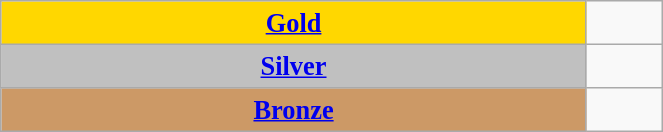<table class="wikitable" style=" text-align:center; font-size:110%;" width="35%">
<tr>
<td bgcolor="gold"><strong><a href='#'>Gold</a></strong></td>
<td></td>
</tr>
<tr>
<td bgcolor="silver"><strong><a href='#'>Silver</a></strong></td>
<td></td>
</tr>
<tr>
<td bgcolor="CC9966"><strong><a href='#'>Bronze</a></strong></td>
<td></td>
</tr>
</table>
